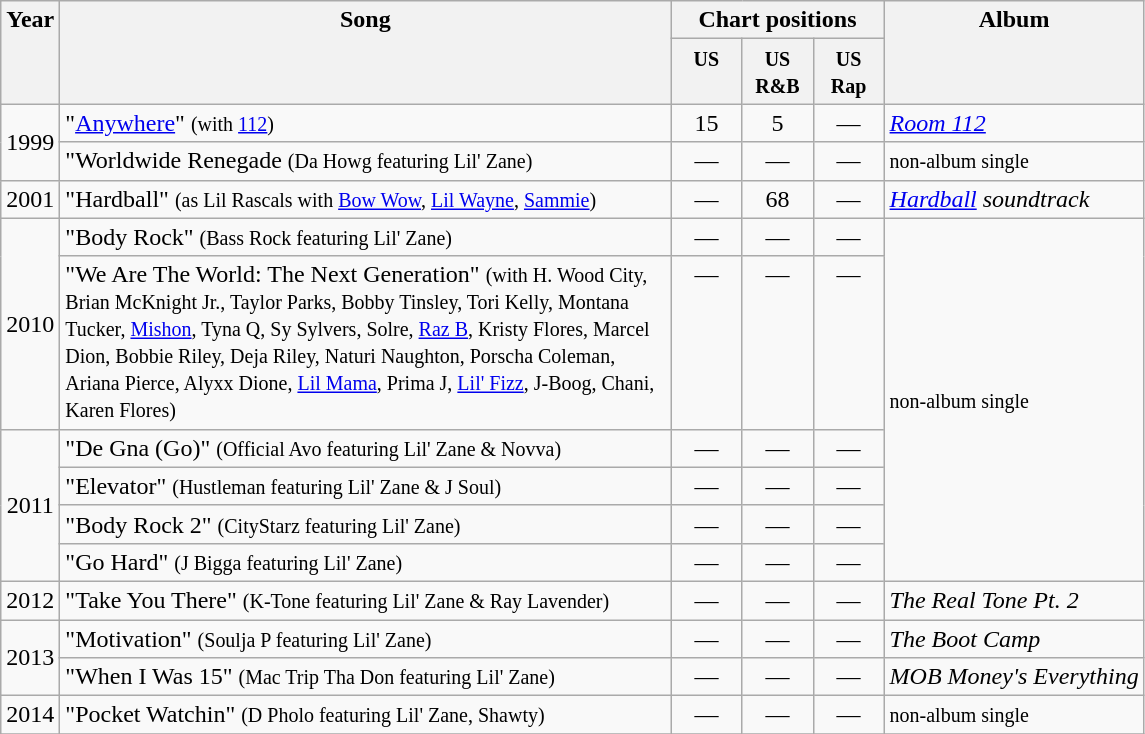<table class="wikitable">
<tr>
<th align="center" valign="top" rowspan=2>Year</th>
<th align="left" valign="top" rowspan=2 width="400">Song</th>
<th align=center valign=top colspan=3>Chart positions</th>
<th align="left" valign="top" rowspan=2>Album</th>
</tr>
<tr>
<th align="center" valign="top" width="40"><small>US</small></th>
<th align="center" valign="top" width="40"><small>US <br>R&B</small></th>
<th align="center" valign="top" width="40"><small>US <br>Rap</small></th>
</tr>
<tr>
<td align="center" rowspan="2">1999</td>
<td align=left>"<a href='#'>Anywhere</a>" <small>(with <a href='#'>112</a>)</small></td>
<td align="center" valign="top">15</td>
<td align="center" valign="top">5</td>
<td align="center" valign="top">—</td>
<td align=left><em><a href='#'>Room 112</a></em></td>
</tr>
<tr>
<td align=left>"Worldwide Renegade <small>(Da Howg featuring Lil' Zane)</small></td>
<td align="center" valign="top">—</td>
<td align="center" valign="top">—</td>
<td align="center" valign="top">—</td>
<td align="left"><small>non-album single</small></td>
</tr>
<tr>
<td align=center>2001</td>
<td align=left>"Hardball" <small>(as Lil Rascals with <a href='#'>Bow Wow</a>, <a href='#'>Lil Wayne</a>, <a href='#'>Sammie</a>)</small></td>
<td align="center" valign="top">—</td>
<td align="center" valign="top">68</td>
<td align="center" valign="top">—</td>
<td align=left><em><a href='#'>Hardball</a> soundtrack</em></td>
</tr>
<tr>
<td align="center" rowspan="2">2010</td>
<td align=left>"Body Rock" <small>(Bass Rock featuring Lil' Zane)</small></td>
<td align="center" valign="top">—</td>
<td align="center" valign="top">—</td>
<td align="center" valign="top">—</td>
<td align="left" rowspan="6"><small>non-album single</small></td>
</tr>
<tr>
<td align="left" valign="top">"We Are The World: The Next Generation" <small>(with H. Wood City, Brian McKnight Jr., Taylor Parks, Bobby Tinsley, Tori Kelly, Montana Tucker, <a href='#'>Mishon</a>, Tyna Q, Sy Sylvers, Solre, <a href='#'>Raz B</a>, Kristy Flores, Marcel Dion, Bobbie Riley, Deja Riley, Naturi Naughton, Porscha Coleman, Ariana Pierce, Alyxx Dione, <a href='#'>Lil Mama</a>, Prima J, <a href='#'>Lil' Fizz</a>, J-Boog, Chani, Karen Flores)</small></td>
<td align="center" valign="top">—</td>
<td align="center" valign="top">—</td>
<td align="center" valign="top">—</td>
</tr>
<tr>
<td align="center" rowspan="4">2011</td>
<td align="left" valign="top">"De Gna (Go)" <small>(Official Avo featuring Lil' Zane & Novva)</small></td>
<td align="center" valign="top">—</td>
<td align="center" valign="top">—</td>
<td align="center" valign="top">—</td>
</tr>
<tr>
<td align="left" valign="top">"Elevator" <small>(Hustleman featuring Lil' Zane & J Soul)</small></td>
<td align="center" valign="top">—</td>
<td align="center" valign="top">—</td>
<td align="center" valign="top">—</td>
</tr>
<tr>
<td align="left" valign="top">"Body Rock 2" <small>(CityStarz featuring Lil' Zane)</small></td>
<td align="center" valign="top">—</td>
<td align="center" valign="top">—</td>
<td align="center" valign="top">—</td>
</tr>
<tr>
<td align="left" valign="top">"Go Hard" <small>(J Bigga featuring Lil' Zane)</small></td>
<td align="center" valign="top">—</td>
<td align="center" valign="top">—</td>
<td align="center" valign="top">—</td>
</tr>
<tr>
<td align="center" rowspan="1">2012</td>
<td align="left" valign="top">"Take You There" <small>(K-Tone featuring Lil' Zane & Ray Lavender)</small></td>
<td align="center" valign="top">—</td>
<td align="center" valign="top">—</td>
<td align="center" valign="top">—</td>
<td align="left" rowspan="1"><em>The Real Tone Pt. 2</em></td>
</tr>
<tr>
<td align="center" rowspan="2">2013</td>
<td align="left" valign="top">"Motivation" <small>(Soulja P featuring Lil' Zane)</small></td>
<td align="center" valign="top">—</td>
<td align="center" valign="top">—</td>
<td align="center" valign="top">—</td>
<td align="left" valign="top"><em>The Boot Camp</em></td>
</tr>
<tr>
<td align="left" valign="top">"When I Was 15" <small>(Mac Trip Tha Don featuring Lil' Zane)</small></td>
<td align="center" valign="top">—</td>
<td align="center" valign="top">—</td>
<td align="center" valign="top">—</td>
<td align="left" rowspan="1"><em>MOB Money's Everything</em></td>
</tr>
<tr>
<td align="center" rowspan="1">2014</td>
<td align="left" valign="top">"Pocket Watchin" <small>(D Pholo featuring Lil' Zane, Shawty)</small></td>
<td align="center" valign="top">—</td>
<td align="center" valign="top">—</td>
<td align="center" valign="top">—</td>
<td align="left"><small>non-album single</small></td>
</tr>
<tr>
</tr>
</table>
